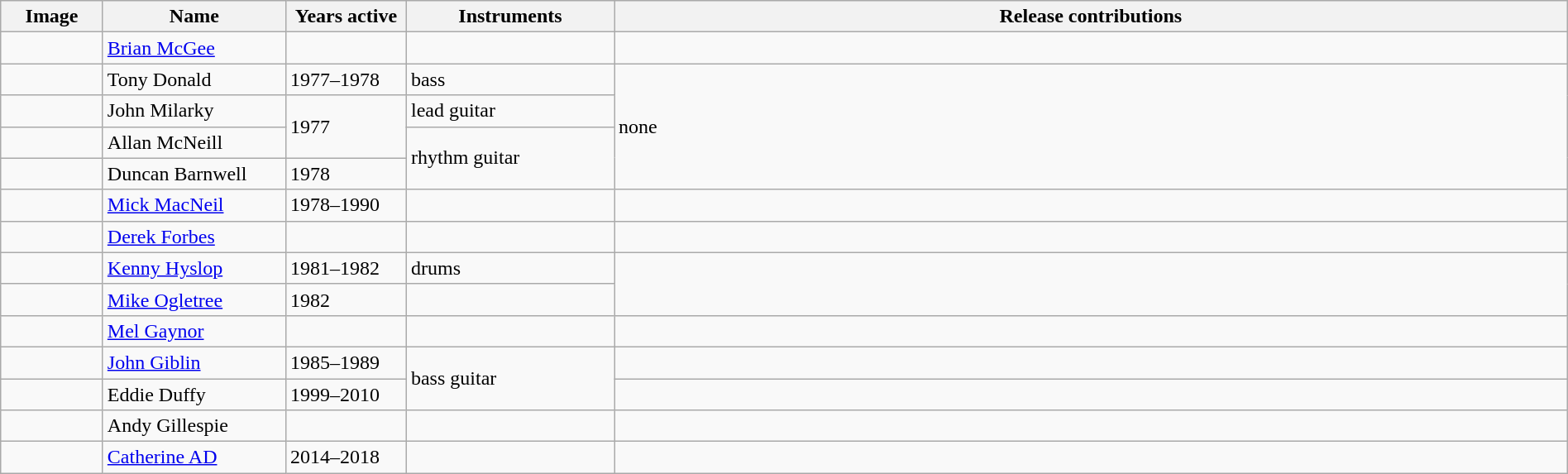<table class="wikitable" width="100%" border="1">
<tr>
<th width="75">Image</th>
<th width="140">Name</th>
<th width="90">Years active</th>
<th width="160">Instruments</th>
<th>Release contributions</th>
</tr>
<tr>
<td></td>
<td><a href='#'>Brian McGee</a></td>
<td></td>
<td></td>
<td></td>
</tr>
<tr>
<td></td>
<td>Tony Donald</td>
<td>1977–1978</td>
<td>bass</td>
<td rowspan="4">none</td>
</tr>
<tr>
<td></td>
<td>John Milarky</td>
<td rowspan="2">1977</td>
<td>lead guitar</td>
</tr>
<tr>
<td></td>
<td>Allan McNeill</td>
<td rowspan="2">rhythm guitar</td>
</tr>
<tr>
<td></td>
<td>Duncan Barnwell</td>
<td>1978</td>
</tr>
<tr>
<td></td>
<td><a href='#'>Mick MacNeil</a></td>
<td>1978–1990</td>
<td></td>
<td></td>
</tr>
<tr>
<td></td>
<td><a href='#'>Derek Forbes</a></td>
<td></td>
<td></td>
<td></td>
</tr>
<tr>
<td></td>
<td><a href='#'>Kenny Hyslop</a></td>
<td>1981–1982</td>
<td>drums</td>
<td rowspan="2"></td>
</tr>
<tr>
<td></td>
<td><a href='#'>Mike Ogletree</a></td>
<td>1982</td>
<td></td>
</tr>
<tr>
<td></td>
<td><a href='#'>Mel Gaynor</a></td>
<td></td>
<td></td>
<td></td>
</tr>
<tr>
<td></td>
<td><a href='#'>John Giblin</a></td>
<td>1985–1989</td>
<td rowspan="2">bass guitar</td>
<td></td>
</tr>
<tr>
<td></td>
<td>Eddie Duffy</td>
<td>1999–2010</td>
<td></td>
</tr>
<tr>
<td></td>
<td>Andy Gillespie</td>
<td></td>
<td></td>
<td></td>
</tr>
<tr>
<td></td>
<td><a href='#'>Catherine AD</a></td>
<td>2014–2018</td>
<td></td>
<td></td>
</tr>
</table>
